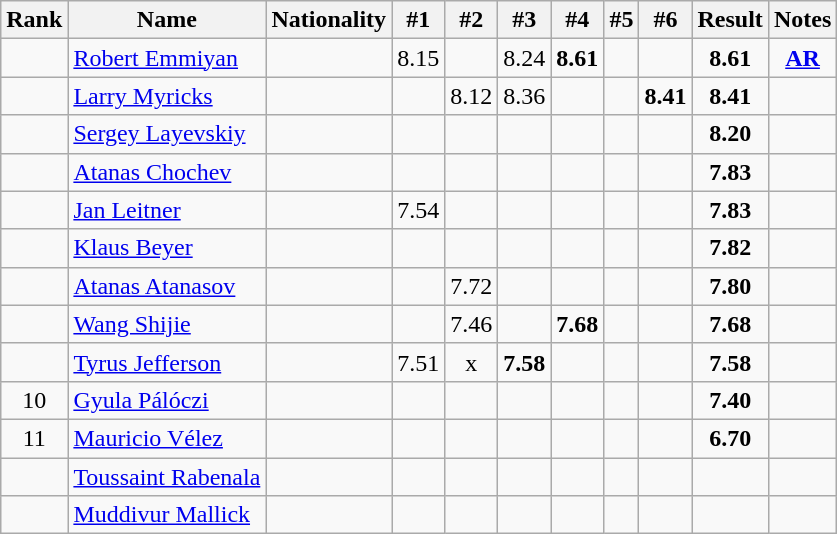<table class="wikitable sortable" style="text-align:center">
<tr>
<th>Rank</th>
<th>Name</th>
<th>Nationality</th>
<th>#1</th>
<th>#2</th>
<th>#3</th>
<th>#4</th>
<th>#5</th>
<th>#6</th>
<th>Result</th>
<th>Notes</th>
</tr>
<tr>
<td></td>
<td align=left><a href='#'>Robert Emmiyan</a></td>
<td align=left></td>
<td>8.15</td>
<td></td>
<td>8.24</td>
<td><strong>8.61</strong></td>
<td></td>
<td></td>
<td><strong>8.61</strong></td>
<td><strong><a href='#'>AR</a></strong></td>
</tr>
<tr>
<td></td>
<td align=left><a href='#'>Larry Myricks</a></td>
<td align=left></td>
<td></td>
<td>8.12</td>
<td>8.36</td>
<td></td>
<td></td>
<td><strong>8.41</strong></td>
<td><strong>8.41</strong></td>
<td></td>
</tr>
<tr>
<td></td>
<td align=left><a href='#'>Sergey Layevskiy</a></td>
<td align=left></td>
<td></td>
<td></td>
<td></td>
<td></td>
<td></td>
<td></td>
<td><strong>8.20</strong></td>
<td></td>
</tr>
<tr>
<td></td>
<td align=left><a href='#'>Atanas Chochev</a></td>
<td align=left></td>
<td></td>
<td></td>
<td></td>
<td></td>
<td></td>
<td></td>
<td><strong>7.83</strong></td>
<td></td>
</tr>
<tr>
<td></td>
<td align=left><a href='#'>Jan Leitner</a></td>
<td align=left></td>
<td>7.54</td>
<td></td>
<td></td>
<td></td>
<td></td>
<td></td>
<td><strong>7.83</strong></td>
<td></td>
</tr>
<tr>
<td></td>
<td align=left><a href='#'>Klaus Beyer</a></td>
<td align=left></td>
<td></td>
<td></td>
<td></td>
<td></td>
<td></td>
<td></td>
<td><strong>7.82</strong></td>
<td></td>
</tr>
<tr>
<td></td>
<td align=left><a href='#'>Atanas Atanasov</a></td>
<td align=left></td>
<td></td>
<td>7.72</td>
<td></td>
<td></td>
<td></td>
<td></td>
<td><strong>7.80</strong></td>
<td></td>
</tr>
<tr>
<td></td>
<td align=left><a href='#'>Wang Shijie</a></td>
<td align=left></td>
<td></td>
<td>7.46</td>
<td></td>
<td><strong>7.68</strong></td>
<td></td>
<td></td>
<td><strong>7.68</strong></td>
<td></td>
</tr>
<tr>
<td></td>
<td align=left><a href='#'>Tyrus Jefferson</a></td>
<td align=left></td>
<td>7.51</td>
<td>x</td>
<td><strong>7.58</strong></td>
<td></td>
<td></td>
<td></td>
<td><strong>7.58</strong></td>
<td></td>
</tr>
<tr>
<td>10</td>
<td align=left><a href='#'>Gyula Pálóczi</a></td>
<td align=left></td>
<td></td>
<td></td>
<td></td>
<td></td>
<td></td>
<td></td>
<td><strong>7.40</strong></td>
<td></td>
</tr>
<tr>
<td>11</td>
<td align=left><a href='#'>Mauricio Vélez</a></td>
<td align=left></td>
<td></td>
<td></td>
<td></td>
<td></td>
<td></td>
<td></td>
<td><strong>6.70</strong></td>
<td></td>
</tr>
<tr>
<td></td>
<td align=left><a href='#'>Toussaint Rabenala</a></td>
<td align=left></td>
<td></td>
<td></td>
<td></td>
<td></td>
<td></td>
<td></td>
<td><strong></strong></td>
<td></td>
</tr>
<tr>
<td></td>
<td align=left><a href='#'>Muddivur Mallick</a></td>
<td align=left></td>
<td></td>
<td></td>
<td></td>
<td></td>
<td></td>
<td></td>
<td><strong></strong></td>
<td></td>
</tr>
</table>
